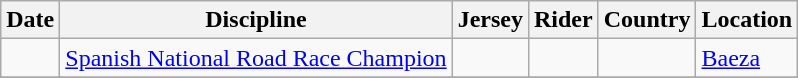<table class="wikitable">
<tr>
<th>Date</th>
<th>Discipline</th>
<th>Jersey</th>
<th>Rider</th>
<th>Country</th>
<th>Location</th>
</tr>
<tr>
<td></td>
<td><a href='#'>Spanish National Road Race Champion</a></td>
<td></td>
<td></td>
<td></td>
<td><a href='#'>Baeza</a></td>
</tr>
<tr>
</tr>
</table>
